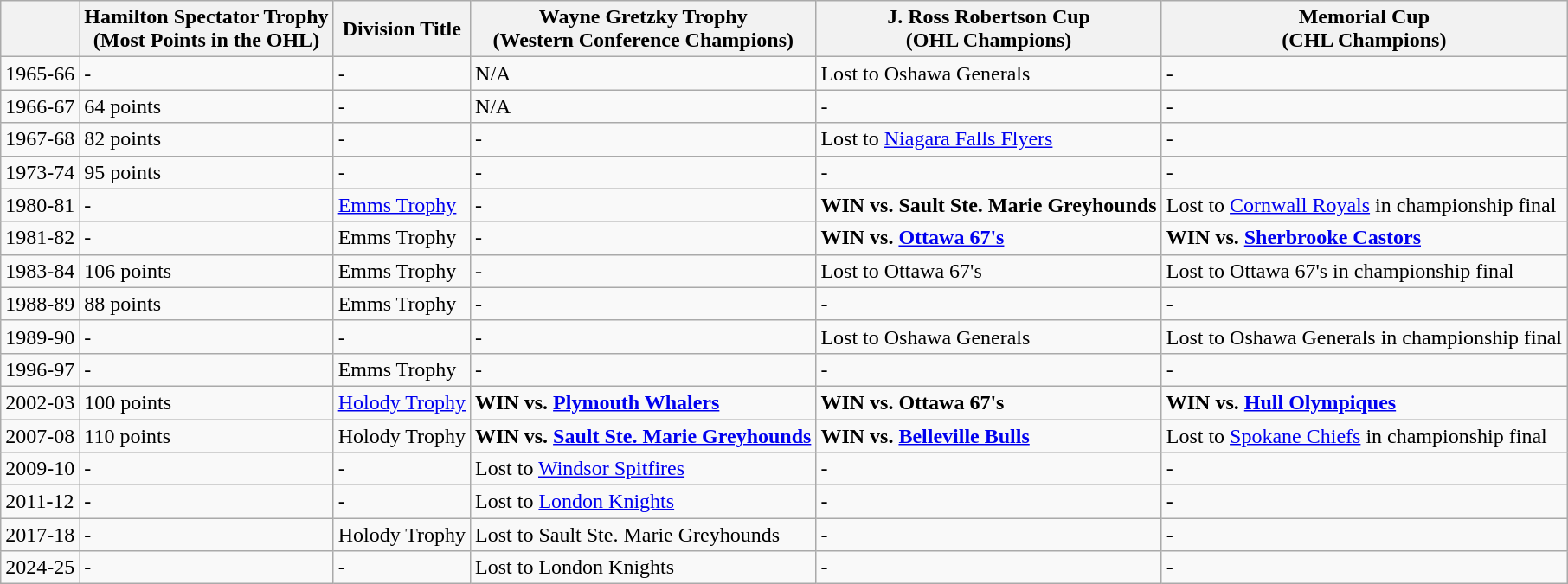<table class="wikitable">
<tr>
<th></th>
<th>Hamilton Spectator Trophy<br> (Most Points in the OHL)</th>
<th>Division Title</th>
<th>Wayne Gretzky Trophy<br> (Western Conference Champions)</th>
<th>J. Ross Robertson Cup<br> (OHL Champions)</th>
<th>Memorial Cup<br> (CHL Champions)</th>
</tr>
<tr>
<td>1965-66</td>
<td>-</td>
<td>-</td>
<td>N/A</td>
<td>Lost to Oshawa Generals</td>
<td>-</td>
</tr>
<tr>
<td>1966-67</td>
<td>64 points</td>
<td>-</td>
<td>N/A</td>
<td>-</td>
<td>-</td>
</tr>
<tr>
<td>1967-68</td>
<td>82 points</td>
<td>-</td>
<td>-</td>
<td>Lost to <a href='#'>Niagara Falls Flyers</a></td>
<td>-</td>
</tr>
<tr>
<td>1973-74</td>
<td>95 points</td>
<td>-</td>
<td>-</td>
<td>-</td>
<td>-</td>
</tr>
<tr>
<td>1980-81</td>
<td>-</td>
<td><a href='#'>Emms Trophy</a></td>
<td>-</td>
<td><strong>WIN vs. Sault Ste. Marie Greyhounds</strong></td>
<td>Lost to <a href='#'>Cornwall Royals</a> in championship final</td>
</tr>
<tr>
<td>1981-82</td>
<td>-</td>
<td>Emms Trophy</td>
<td>-</td>
<td><strong>WIN vs. <a href='#'>Ottawa 67's</a></strong></td>
<td><strong>WIN vs. <a href='#'>Sherbrooke Castors</a></strong></td>
</tr>
<tr>
<td>1983-84</td>
<td>106 points</td>
<td>Emms Trophy</td>
<td>-</td>
<td>Lost to Ottawa 67's</td>
<td>Lost to Ottawa 67's in championship final</td>
</tr>
<tr>
<td>1988-89</td>
<td>88 points</td>
<td>Emms Trophy</td>
<td>-</td>
<td>-</td>
<td>-</td>
</tr>
<tr>
<td>1989-90</td>
<td>-</td>
<td>-</td>
<td>-</td>
<td>Lost to Oshawa Generals</td>
<td>Lost to Oshawa Generals in championship final</td>
</tr>
<tr>
<td>1996-97</td>
<td>-</td>
<td>Emms Trophy</td>
<td>-</td>
<td>-</td>
<td>-</td>
</tr>
<tr>
<td>2002-03</td>
<td>100 points</td>
<td><a href='#'>Holody Trophy</a></td>
<td><strong>WIN vs. <a href='#'>Plymouth Whalers</a></strong></td>
<td><strong>WIN vs. Ottawa 67's</strong></td>
<td><strong>WIN vs. <a href='#'>Hull Olympiques</a></strong></td>
</tr>
<tr>
<td>2007-08</td>
<td>110 points</td>
<td>Holody Trophy</td>
<td><strong>WIN vs. <a href='#'>Sault Ste. Marie Greyhounds</a></strong></td>
<td><strong>WIN vs. <a href='#'>Belleville Bulls</a></strong></td>
<td>Lost to <a href='#'>Spokane Chiefs</a> in championship final</td>
</tr>
<tr>
<td>2009-10</td>
<td>-</td>
<td>-</td>
<td>Lost to <a href='#'>Windsor Spitfires</a></td>
<td>-</td>
<td>-</td>
</tr>
<tr>
<td>2011-12</td>
<td>-</td>
<td>-</td>
<td>Lost to <a href='#'>London Knights</a></td>
<td>-</td>
<td>-</td>
</tr>
<tr>
<td>2017-18</td>
<td>-</td>
<td>Holody Trophy</td>
<td>Lost to Sault Ste. Marie Greyhounds</td>
<td>-</td>
<td>-</td>
</tr>
<tr>
<td>2024-25</td>
<td>-</td>
<td>-</td>
<td>Lost to London Knights</td>
<td>-</td>
<td>-</td>
</tr>
</table>
